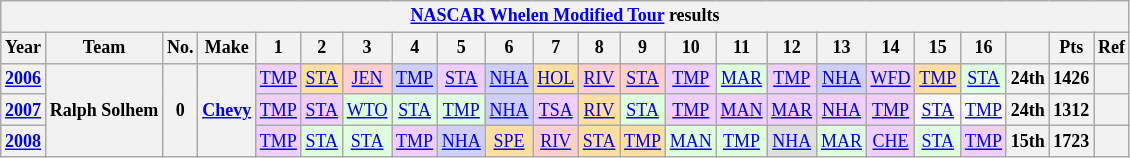<table class="wikitable" style="text-align:center; font-size:75%">
<tr>
<th colspan=38><a href='#'>NASCAR Whelen Modified Tour</a> results</th>
</tr>
<tr>
<th>Year</th>
<th>Team</th>
<th>No.</th>
<th>Make</th>
<th>1</th>
<th>2</th>
<th>3</th>
<th>4</th>
<th>5</th>
<th>6</th>
<th>7</th>
<th>8</th>
<th>9</th>
<th>10</th>
<th>11</th>
<th>12</th>
<th>13</th>
<th>14</th>
<th>15</th>
<th>16</th>
<th></th>
<th>Pts</th>
<th>Ref</th>
</tr>
<tr>
<th><a href='#'>2006</a></th>
<th rowspan=3>Ralph Solhem</th>
<th rowspan=3>0</th>
<th rowspan=3><a href='#'>Chevy</a></th>
<td style="background:#EFCFFF;"><a href='#'>TMP</a><br></td>
<td style="background:#FFDF9F;"><a href='#'>STA</a><br></td>
<td style="background:#FFCFCF;"><a href='#'>JEN</a><br></td>
<td style="background:#CFCFFF;"><a href='#'>TMP</a><br></td>
<td style="background:#EFCFFF;"><a href='#'>STA</a><br></td>
<td style="background:#CFCFFF;"><a href='#'>NHA</a><br></td>
<td style="background:#FFDF9F;"><a href='#'>HOL</a><br></td>
<td style="background:#FFCFCF;"><a href='#'>RIV</a><br></td>
<td style="background:#FFCFCF;"><a href='#'>STA</a><br></td>
<td style="background:#EFCFFF;"><a href='#'>TMP</a><br></td>
<td style="background:#DFFFDF;"><a href='#'>MAR</a><br></td>
<td style="background:#EFCFFF;"><a href='#'>TMP</a><br></td>
<td style="background:#CFCFFF;"><a href='#'>NHA</a><br></td>
<td style="background:#EFCFFF;"><a href='#'>WFD</a><br></td>
<td style="background:#FFDF9F;"><a href='#'>TMP</a><br></td>
<td style="background:#DFFFDF;"><a href='#'>STA</a><br></td>
<th>24th</th>
<th>1426</th>
<th></th>
</tr>
<tr>
<th><a href='#'>2007</a></th>
<td style="background:#EFCFFF;"><a href='#'>TMP</a><br></td>
<td style="background:#EFCFFF;"><a href='#'>STA</a><br></td>
<td style="background:#DFFFDF;"><a href='#'>WTO</a><br></td>
<td style="background:#DFFFDF;"><a href='#'>STA</a><br></td>
<td style="background:#DFFFDF;"><a href='#'>TMP</a><br></td>
<td style="background:#CFCFFF;"><a href='#'>NHA</a><br></td>
<td style="background:#EFCFFF;"><a href='#'>TSA</a><br></td>
<td style="background:#FFDF9F;"><a href='#'>RIV</a><br></td>
<td style="background:#DFFFDF;"><a href='#'>STA</a><br></td>
<td style="background:#EFCFFF;"><a href='#'>TMP</a><br></td>
<td style="background:#EFCFFF;"><a href='#'>MAN</a><br></td>
<td style="background:#EFCFFF;"><a href='#'>MAR</a><br></td>
<td style="background:#EFCFFF;"><a href='#'>NHA</a><br></td>
<td style="background:#EFCFFF;"><a href='#'>TMP</a><br></td>
<td><a href='#'>STA</a></td>
<td><a href='#'>TMP</a></td>
<th>24th</th>
<th>1312</th>
<th></th>
</tr>
<tr>
<th><a href='#'>2008</a></th>
<td style="background:#EFCFFF;"><a href='#'>TMP</a><br></td>
<td style="background:#DFFFDF;"><a href='#'>STA</a><br></td>
<td style="background:#DFFFDF;"><a href='#'>STA</a><br></td>
<td style="background:#EFCFFF;"><a href='#'>TMP</a><br></td>
<td style="background:#CFCFFF;"><a href='#'>NHA</a><br></td>
<td style="background:#FFDF9F;"><a href='#'>SPE</a><br></td>
<td style="background:#FFCFCF;"><a href='#'>RIV</a><br></td>
<td style="background:#FFDF9F;"><a href='#'>STA</a><br></td>
<td style="background:#FFDF9F;"><a href='#'>TMP</a><br></td>
<td style="background:#DFFFDF;"><a href='#'>MAN</a><br></td>
<td style="background:#DFFFDF;"><a href='#'>TMP</a><br></td>
<td style="background:#DFDFDF;"><a href='#'>NHA</a><br></td>
<td style="background:#DFFFDF;"><a href='#'>MAR</a><br></td>
<td style="background:#EFCFFF;"><a href='#'>CHE</a><br></td>
<td style="background:#DFFFDF;"><a href='#'>STA</a><br></td>
<td style="background:#EFCFFF;"><a href='#'>TMP</a><br></td>
<th>15th</th>
<th>1723</th>
<th></th>
</tr>
</table>
